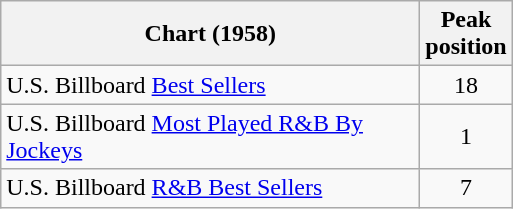<table class="wikitable sortable">
<tr>
<th scope="col" style="width:17em;">Chart (1958)</th>
<th scope="col">Peak<br>position</th>
</tr>
<tr>
<td>U.S. Billboard <a href='#'>Best Sellers</a></td>
<td style="text-align:center;">18</td>
</tr>
<tr>
<td>U.S. Billboard <a href='#'>Most Played R&B By Jockeys</a></td>
<td style="text-align:center;">1</td>
</tr>
<tr>
<td>U.S. Billboard <a href='#'>R&B Best Sellers</a></td>
<td style="text-align:center;">7</td>
</tr>
</table>
